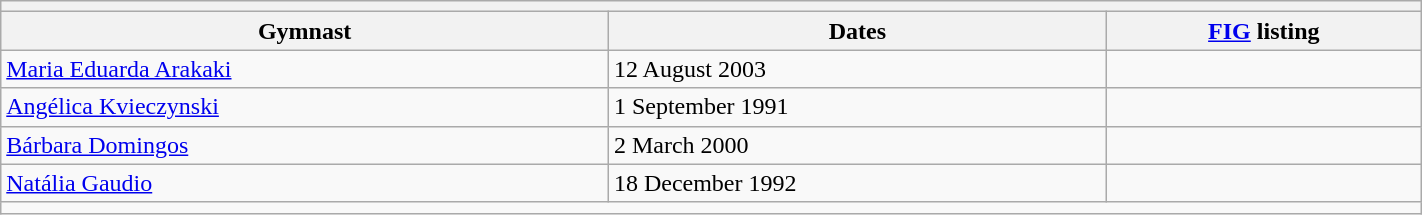<table class="wikitable mw-collapsible mw-collapsed" width="75%">
<tr>
<th colspan="3"></th>
</tr>
<tr>
<th>Gymnast</th>
<th>Dates</th>
<th><a href='#'>FIG</a> listing</th>
</tr>
<tr>
<td><a href='#'>Maria Eduarda Arakaki</a></td>
<td>12 August 2003</td>
<td></td>
</tr>
<tr>
<td><a href='#'>Angélica Kvieczynski</a></td>
<td>1 September 1991</td>
<td></td>
</tr>
<tr>
<td><a href='#'>Bárbara Domingos</a></td>
<td>2 March 2000</td>
<td></td>
</tr>
<tr>
<td><a href='#'>Natália Gaudio</a></td>
<td>18 December 1992</td>
<td></td>
</tr>
<tr>
<td colspan="3"></td>
</tr>
</table>
